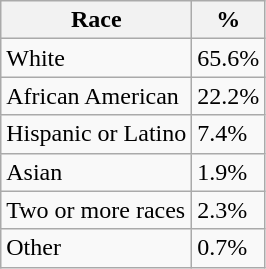<table class="wikitable">
<tr>
<th>Race</th>
<th>%</th>
</tr>
<tr>
<td>White</td>
<td>65.6%</td>
</tr>
<tr>
<td>African American</td>
<td>22.2%</td>
</tr>
<tr>
<td>Hispanic or Latino</td>
<td>7.4%</td>
</tr>
<tr>
<td>Asian</td>
<td>1.9%</td>
</tr>
<tr>
<td>Two or more races</td>
<td>2.3%</td>
</tr>
<tr>
<td>Other</td>
<td>0.7%</td>
</tr>
</table>
